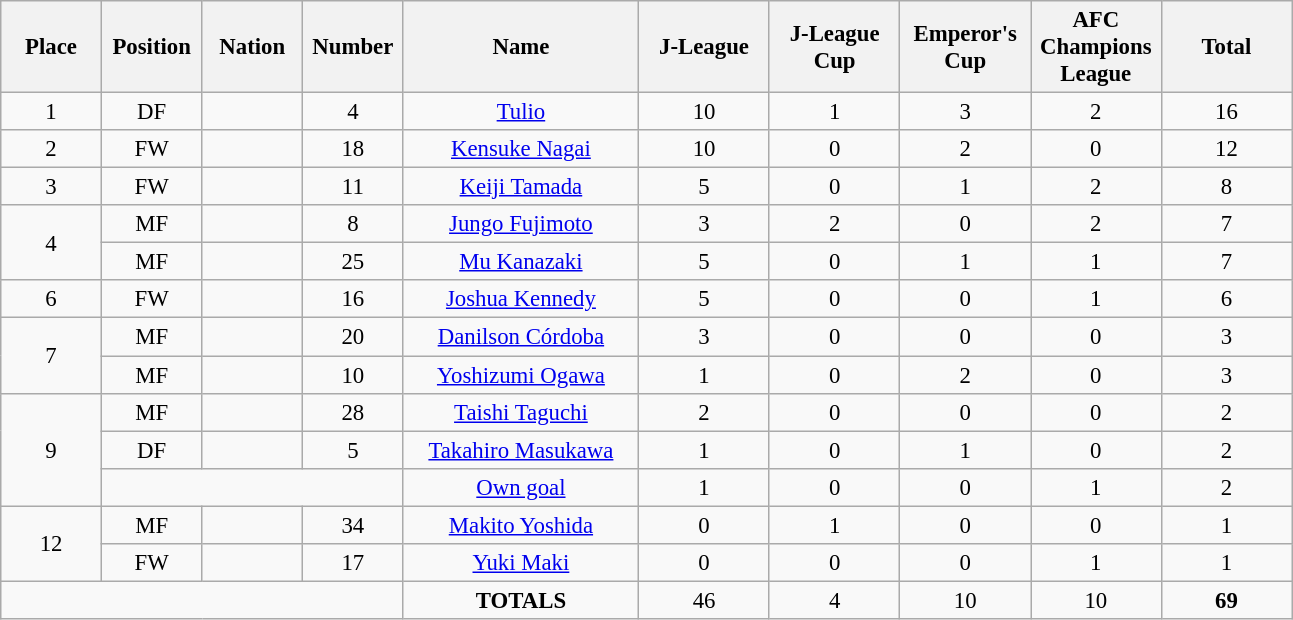<table class="wikitable" style="font-size: 95%; text-align: center;">
<tr>
<th width=60>Place</th>
<th width=60>Position</th>
<th width=60>Nation</th>
<th width=60>Number</th>
<th width=150>Name</th>
<th width=80>J-League</th>
<th width=80>J-League Cup</th>
<th width=80>Emperor's Cup</th>
<th width=80>AFC Champions League</th>
<th width=80><strong>Total</strong></th>
</tr>
<tr>
<td>1</td>
<td>DF</td>
<td></td>
<td>4</td>
<td><a href='#'>Tulio</a></td>
<td>10</td>
<td>1</td>
<td>3</td>
<td>2</td>
<td>16</td>
</tr>
<tr>
<td>2</td>
<td>FW</td>
<td></td>
<td>18</td>
<td><a href='#'>Kensuke Nagai</a></td>
<td>10</td>
<td>0</td>
<td>2</td>
<td>0</td>
<td>12</td>
</tr>
<tr>
<td>3</td>
<td>FW</td>
<td></td>
<td>11</td>
<td><a href='#'>Keiji Tamada</a></td>
<td>5</td>
<td>0</td>
<td>1</td>
<td>2</td>
<td>8</td>
</tr>
<tr>
<td rowspan="2">4</td>
<td>MF</td>
<td></td>
<td>8</td>
<td><a href='#'>Jungo Fujimoto</a></td>
<td>3</td>
<td>2</td>
<td>0</td>
<td>2</td>
<td>7</td>
</tr>
<tr>
<td>MF</td>
<td></td>
<td>25</td>
<td><a href='#'>Mu Kanazaki</a></td>
<td>5</td>
<td>0</td>
<td>1</td>
<td>1</td>
<td>7</td>
</tr>
<tr>
<td>6</td>
<td>FW</td>
<td></td>
<td>16</td>
<td><a href='#'>Joshua Kennedy</a></td>
<td>5</td>
<td>0</td>
<td>0</td>
<td>1</td>
<td>6</td>
</tr>
<tr>
<td rowspan="2">7</td>
<td>MF</td>
<td></td>
<td>20</td>
<td><a href='#'>Danilson Córdoba</a></td>
<td>3</td>
<td>0</td>
<td>0</td>
<td>0</td>
<td>3</td>
</tr>
<tr>
<td>MF</td>
<td></td>
<td>10</td>
<td><a href='#'>Yoshizumi Ogawa</a></td>
<td>1</td>
<td>0</td>
<td>2</td>
<td>0</td>
<td>3</td>
</tr>
<tr>
<td rowspan="3">9</td>
<td>MF</td>
<td></td>
<td>28</td>
<td><a href='#'>Taishi Taguchi</a></td>
<td>2</td>
<td>0</td>
<td>0</td>
<td>0</td>
<td>2</td>
</tr>
<tr>
<td>DF</td>
<td></td>
<td>5</td>
<td><a href='#'>Takahiro Masukawa</a></td>
<td>1</td>
<td>0</td>
<td>1</td>
<td>0</td>
<td>2</td>
</tr>
<tr>
<td colspan="3"></td>
<td><a href='#'>Own goal</a></td>
<td>1</td>
<td>0</td>
<td>0</td>
<td>1</td>
<td>2</td>
</tr>
<tr>
<td rowspan="2">12</td>
<td>MF</td>
<td></td>
<td>34</td>
<td><a href='#'>Makito Yoshida</a></td>
<td>0</td>
<td>1</td>
<td>0</td>
<td>0</td>
<td>1</td>
</tr>
<tr>
<td>FW</td>
<td></td>
<td>17</td>
<td><a href='#'>Yuki Maki</a></td>
<td>0</td>
<td>0</td>
<td>0</td>
<td>1</td>
<td>1</td>
</tr>
<tr>
<td colspan="4"></td>
<td><strong>TOTALS</strong></td>
<td>46</td>
<td>4</td>
<td>10</td>
<td>10</td>
<td><strong>69</strong></td>
</tr>
</table>
